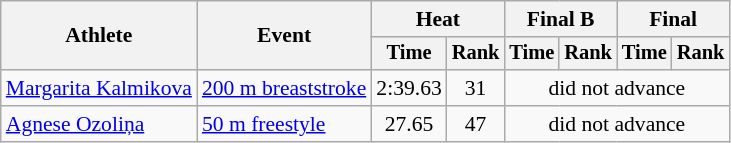<table class=wikitable style="font-size:90%">
<tr>
<th rowspan="2">Athlete</th>
<th rowspan="2">Event</th>
<th colspan="2">Heat</th>
<th colspan="2">Final B</th>
<th colspan="2">Final</th>
</tr>
<tr style="font-size:95%">
<th>Time</th>
<th>Rank</th>
<th>Time</th>
<th>Rank</th>
<th>Time</th>
<th>Rank</th>
</tr>
<tr align=center>
<td align=left><a href='#'>Margarita Kalmikova</a></td>
<td align=left><a href='#'>200 m breaststroke</a></td>
<td>2:39.63</td>
<td>31</td>
<td colspan=4>did not advance</td>
</tr>
<tr align=center>
<td align=left><a href='#'>Agnese Ozoliņa</a></td>
<td align=left><a href='#'>50 m freestyle</a></td>
<td>27.65</td>
<td>47</td>
<td colspan=4>did not advance</td>
</tr>
</table>
